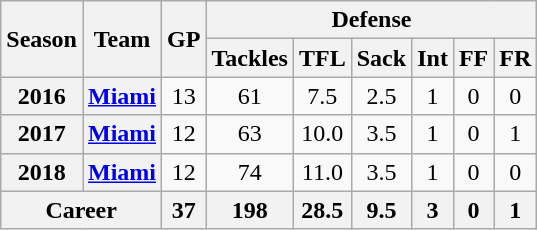<table class="wikitable" style="text-align:center;">
<tr>
<th rowspan="2">Season</th>
<th rowspan="2">Team</th>
<th rowspan="2">GP</th>
<th colspan="7">Defense</th>
</tr>
<tr>
<th>Tackles</th>
<th>TFL</th>
<th>Sack</th>
<th>Int</th>
<th>FF</th>
<th>FR</th>
</tr>
<tr>
<th>2016</th>
<th><a href='#'>Miami</a></th>
<td>13</td>
<td>61</td>
<td>7.5</td>
<td>2.5</td>
<td>1</td>
<td>0</td>
<td>0</td>
</tr>
<tr>
<th>2017</th>
<th><a href='#'>Miami</a></th>
<td>12</td>
<td>63</td>
<td>10.0</td>
<td>3.5</td>
<td>1</td>
<td>0</td>
<td>1</td>
</tr>
<tr>
<th>2018</th>
<th><a href='#'>Miami</a></th>
<td>12</td>
<td>74</td>
<td>11.0</td>
<td>3.5</td>
<td>1</td>
<td>0</td>
<td>0</td>
</tr>
<tr>
<th colspan="2">Career</th>
<th>37</th>
<th>198</th>
<th>28.5</th>
<th>9.5</th>
<th>3</th>
<th>0</th>
<th>1</th>
</tr>
</table>
